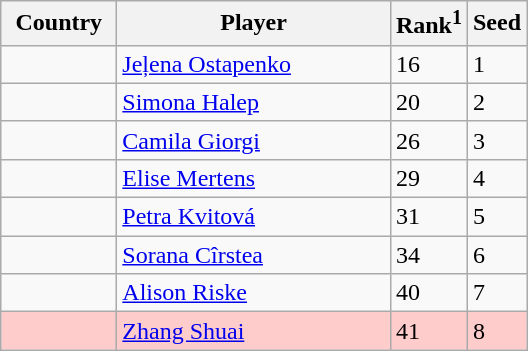<table class="wikitable" border="1">
<tr>
<th width="70">Country</th>
<th width="175">Player</th>
<th>Rank<sup>1</sup></th>
<th>Seed</th>
</tr>
<tr>
<td></td>
<td><a href='#'>Jeļena Ostapenko</a></td>
<td>16</td>
<td>1</td>
</tr>
<tr>
<td></td>
<td><a href='#'>Simona Halep</a></td>
<td>20</td>
<td>2</td>
</tr>
<tr>
<td></td>
<td><a href='#'>Camila Giorgi</a></td>
<td>26</td>
<td>3</td>
</tr>
<tr>
<td></td>
<td><a href='#'>Elise Mertens</a></td>
<td>29</td>
<td>4</td>
</tr>
<tr>
<td></td>
<td><a href='#'>Petra Kvitová</a></td>
<td>31</td>
<td>5</td>
</tr>
<tr>
<td></td>
<td><a href='#'>Sorana Cîrstea</a></td>
<td>34</td>
<td>6</td>
</tr>
<tr>
<td></td>
<td><a href='#'>Alison Riske</a></td>
<td>40</td>
<td>7</td>
</tr>
<tr style="background:#fcc;">
<td></td>
<td><a href='#'>Zhang Shuai</a></td>
<td>41</td>
<td>8</td>
</tr>
</table>
